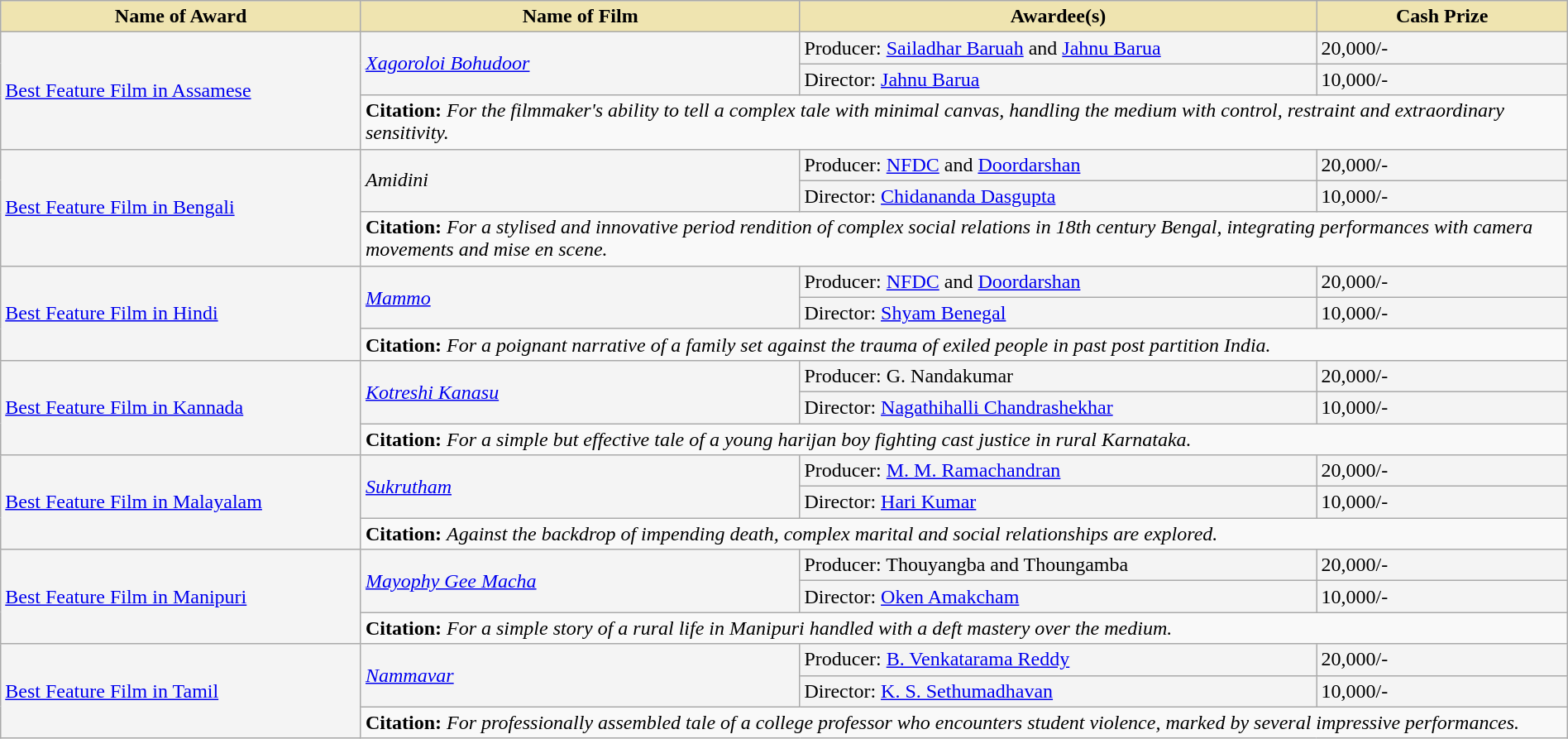<table class="wikitable" style="width:100%;">
<tr>
<th style="background-color:#EFE4B0;width:23%;">Name of Award</th>
<th style="background-color:#EFE4B0;width:28%;">Name of Film</th>
<th style="background-color:#EFE4B0;width:33%;">Awardee(s)</th>
<th style="background-color:#EFE4B0;width:16%;">Cash Prize</th>
</tr>
<tr style="background-color:#F4F4F4">
<td rowspan="3"><a href='#'>Best Feature Film in Assamese</a></td>
<td rowspan="2"><em><a href='#'>Xagoroloi Bohudoor</a></em></td>
<td>Producer: <a href='#'>Sailadhar Baruah</a> and <a href='#'>Jahnu Barua</a></td>
<td> 20,000/-</td>
</tr>
<tr style="background-color:#F4F4F4">
<td>Director: <a href='#'>Jahnu Barua</a></td>
<td> 10,000/-</td>
</tr>
<tr style="background-color:#F9F9F9">
<td colspan="3"><strong>Citation:</strong> <em>For the filmmaker's ability to tell a complex tale with minimal canvas, handling the medium with control, restraint and extraordinary sensitivity.</em></td>
</tr>
<tr style="background-color:#F4F4F4">
<td rowspan="3"><a href='#'>Best Feature Film in Bengali</a></td>
<td rowspan="2"><em>Amidini</em></td>
<td>Producer: <a href='#'>NFDC</a> and <a href='#'>Doordarshan</a></td>
<td> 20,000/-</td>
</tr>
<tr style="background-color:#F4F4F4">
<td>Director: <a href='#'>Chidananda Dasgupta</a></td>
<td> 10,000/-</td>
</tr>
<tr style="background-color:#F9F9F9">
<td colspan="3"><strong>Citation:</strong> <em>For a stylised and innovative period rendition of complex social relations in 18th century Bengal, integrating performances with camera movements and mise en scene.</em></td>
</tr>
<tr style="background-color:#F4F4F4">
<td rowspan="3"><a href='#'>Best Feature Film in Hindi</a></td>
<td rowspan="2"><em><a href='#'>Mammo</a></em></td>
<td>Producer: <a href='#'>NFDC</a> and <a href='#'>Doordarshan</a></td>
<td> 20,000/-</td>
</tr>
<tr style="background-color:#F4F4F4">
<td>Director: <a href='#'>Shyam Benegal</a></td>
<td> 10,000/-</td>
</tr>
<tr style="background-color:#F9F9F9">
<td colspan="3"><strong>Citation:</strong> <em>For a poignant narrative of a family set against the trauma of exiled people in past post partition India.</em></td>
</tr>
<tr style="background-color:#F4F4F4">
<td rowspan="3"><a href='#'>Best Feature Film in Kannada</a></td>
<td rowspan="2"><em><a href='#'>Kotreshi Kanasu</a></em></td>
<td>Producer: G. Nandakumar</td>
<td> 20,000/-</td>
</tr>
<tr style="background-color:#F4F4F4">
<td>Director: <a href='#'>Nagathihalli Chandrashekhar</a></td>
<td> 10,000/-</td>
</tr>
<tr style="background-color:#F9F9F9">
<td colspan="3"><strong>Citation:</strong> <em>For a simple but effective tale of a young harijan boy fighting cast justice in rural Karnataka.</em></td>
</tr>
<tr style="background-color:#F4F4F4">
<td rowspan="3"><a href='#'>Best Feature Film in Malayalam</a></td>
<td rowspan="2"><em><a href='#'>Sukrutham</a></em></td>
<td>Producer: <a href='#'>M. M. Ramachandran</a></td>
<td> 20,000/-</td>
</tr>
<tr style="background-color:#F4F4F4">
<td>Director: <a href='#'>Hari Kumar</a></td>
<td> 10,000/-</td>
</tr>
<tr style="background-color:#F9F9F9">
<td colspan="3"><strong>Citation:</strong> <em>Against the backdrop of impending death, complex marital and social relationships are explored.</em></td>
</tr>
<tr style="background-color:#F4F4F4">
<td rowspan="3"><a href='#'>Best Feature Film in Manipuri</a></td>
<td rowspan="2"><em><a href='#'>Mayophy Gee Macha</a></em></td>
<td>Producer: Thouyangba and Thoungamba</td>
<td> 20,000/-</td>
</tr>
<tr style="background-color:#F4F4F4">
<td>Director: <a href='#'>Oken Amakcham</a></td>
<td> 10,000/-</td>
</tr>
<tr style="background-color:#F9F9F9">
<td colspan="3"><strong>Citation:</strong> <em>For a simple story of a rural life in Manipuri handled with a deft mastery over the medium.</em></td>
</tr>
<tr style="background-color:#F4F4F4">
<td rowspan="3"><a href='#'>Best Feature Film in Tamil</a></td>
<td rowspan="2"><em><a href='#'>Nammavar</a></em></td>
<td>Producer: <a href='#'>B. Venkatarama Reddy</a></td>
<td> 20,000/-</td>
</tr>
<tr style="background-color:#F4F4F4">
<td>Director: <a href='#'>K. S. Sethumadhavan</a></td>
<td> 10,000/-</td>
</tr>
<tr style="background-color:#F9F9F9">
<td colspan="3"><strong>Citation:</strong> <em>For professionally assembled tale of a college professor who encounters student violence, marked by several impressive performances.</em></td>
</tr>
</table>
